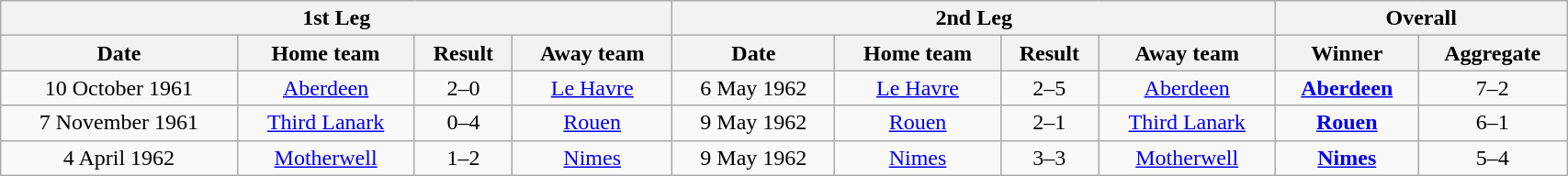<table class="wikitable" style="text-align:center; width: 90%;">
<tr>
<th colspan="4">1st Leg</th>
<th colspan="4">2nd Leg</th>
<th colspan="2">Overall</th>
</tr>
<tr>
<th>Date</th>
<th>Home team</th>
<th>Result</th>
<th>Away team</th>
<th>Date</th>
<th>Home team</th>
<th>Result</th>
<th>Away team</th>
<th>Winner</th>
<th>Aggregate</th>
</tr>
<tr>
<td>10 October 1961</td>
<td><a href='#'>Aberdeen</a></td>
<td>2–0</td>
<td><a href='#'>Le Havre</a></td>
<td>6 May 1962</td>
<td><a href='#'>Le Havre</a></td>
<td>2–5</td>
<td><a href='#'>Aberdeen</a></td>
<td><strong><a href='#'>Aberdeen</a></strong></td>
<td>7–2</td>
</tr>
<tr>
<td>7 November 1961</td>
<td><a href='#'>Third Lanark</a></td>
<td>0–4</td>
<td><a href='#'>Rouen</a></td>
<td>9 May 1962</td>
<td><a href='#'>Rouen</a></td>
<td>2–1</td>
<td><a href='#'>Third Lanark</a></td>
<td><strong><a href='#'>Rouen</a></strong></td>
<td>6–1</td>
</tr>
<tr>
<td>4 April 1962</td>
<td><a href='#'>Motherwell</a></td>
<td>1–2</td>
<td><a href='#'>Nimes</a></td>
<td>9 May 1962</td>
<td><a href='#'>Nimes</a></td>
<td>3–3</td>
<td><a href='#'>Motherwell</a></td>
<td><strong><a href='#'>Nimes</a></strong></td>
<td>5–4</td>
</tr>
</table>
